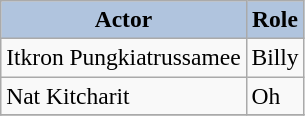<table class="wikitable" style="font-size: 98%;" border="9" cellpadding="7" background: #f9f9f9;>
<tr align="center">
<th style="background:#B0C4DE;">Actor</th>
<th style="background:#B0C4DE;">Role</th>
</tr>
<tr>
<td>Itkron Pungkiatrussamee</td>
<td>Billy</td>
</tr>
<tr>
<td>Nat Kitcharit</td>
<td>Oh</td>
</tr>
<tr>
</tr>
</table>
